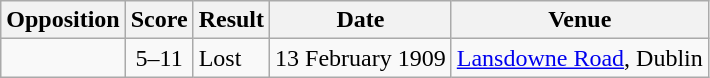<table class="wikitable">
<tr>
<th>Opposition</th>
<th>Score</th>
<th>Result</th>
<th>Date</th>
<th>Venue</th>
</tr>
<tr>
<td></td>
<td align="center">5–11</td>
<td>Lost</td>
<td align=right>13 February 1909</td>
<td><a href='#'>Lansdowne Road</a>, Dublin</td>
</tr>
</table>
